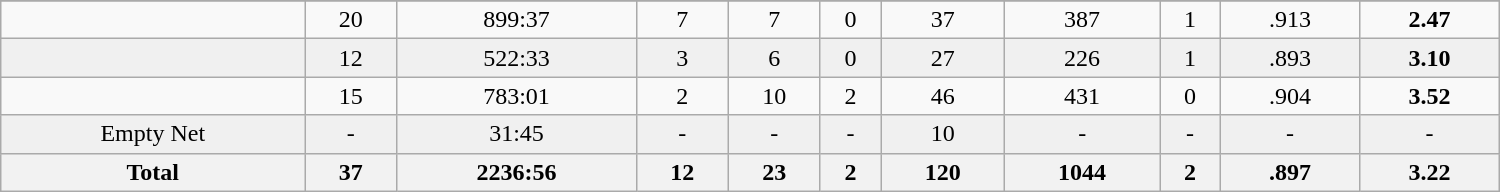<table class="wikitable sortable" width ="1000">
<tr align="center">
</tr>
<tr align="center" bgcolor="">
<td></td>
<td>20</td>
<td>899:37</td>
<td>7</td>
<td>7</td>
<td>0</td>
<td>37</td>
<td>387</td>
<td>1</td>
<td>.913</td>
<td><strong>2.47</strong></td>
</tr>
<tr align="center" bgcolor="f0f0f0">
<td></td>
<td>12</td>
<td>522:33</td>
<td>3</td>
<td>6</td>
<td>0</td>
<td>27</td>
<td>226</td>
<td>1</td>
<td>.893</td>
<td><strong>3.10</strong></td>
</tr>
<tr align="center" bgcolor="">
<td></td>
<td>15</td>
<td>783:01</td>
<td>2</td>
<td>10</td>
<td>2</td>
<td>46</td>
<td>431</td>
<td>0</td>
<td>.904</td>
<td><strong>3.52</strong></td>
</tr>
<tr align="center" bgcolor="f0f0f0">
<td>Empty Net</td>
<td>-</td>
<td>31:45</td>
<td>-</td>
<td>-</td>
<td>-</td>
<td>10</td>
<td>-</td>
<td>-</td>
<td>-</td>
<td>-</td>
</tr>
<tr>
<th>Total</th>
<th>37</th>
<th>2236:56</th>
<th>12</th>
<th>23</th>
<th>2</th>
<th>120</th>
<th>1044</th>
<th>2</th>
<th>.897</th>
<th>3.22</th>
</tr>
</table>
